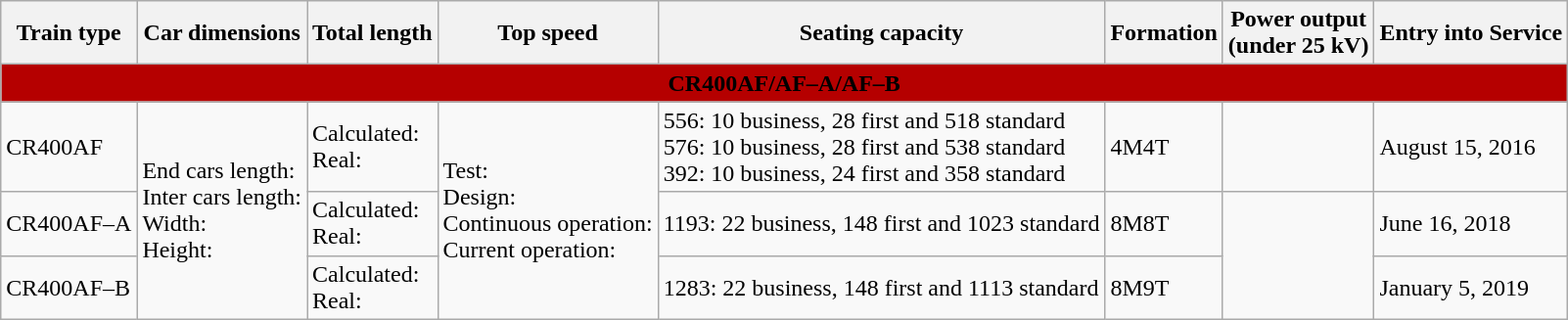<table class="wikitable">
<tr>
<th>Train type</th>
<th>Car dimensions</th>
<th>Total length</th>
<th>Top speed</th>
<th>Seating capacity</th>
<th>Formation</th>
<th>Power output<br>(under 25 kV)</th>
<th>Entry into Service</th>
</tr>
<tr align="center" bgcolor="#B50000">
<td colspan = 8><span><strong>CR400AF/AF–A/AF–B</strong></span></td>
</tr>
<tr>
<td>CR400AF</td>
<td rowspan="3">End cars length: <br>Inter cars length: <br>Width: <br>Height: </td>
<td>Calculated: <br>Real: </td>
<td rowspan="3">Test: <br>Design: <br>Continuous operation: <br>Current operation: </td>
<td>556: 10 business, 28 first and 518 standard<br>576: 10 business, 28 first and 538 standard<br>392: 10 business, 24 first and 358 standard</td>
<td>4M4T</td>
<td></td>
<td>August 15, 2016</td>
</tr>
<tr>
<td>CR400AF–A</td>
<td>Calculated: <br>Real: </td>
<td>1193: 22 business, 148 first and 1023 standard</td>
<td>8M8T</td>
<td rowspan="2"></td>
<td>June 16, 2018</td>
</tr>
<tr>
<td>CR400AF–B</td>
<td>Calculated: <br>Real: </td>
<td>1283: 22 business, 148 first and 1113 standard</td>
<td>8M9T</td>
<td>January 5, 2019</td>
</tr>
</table>
